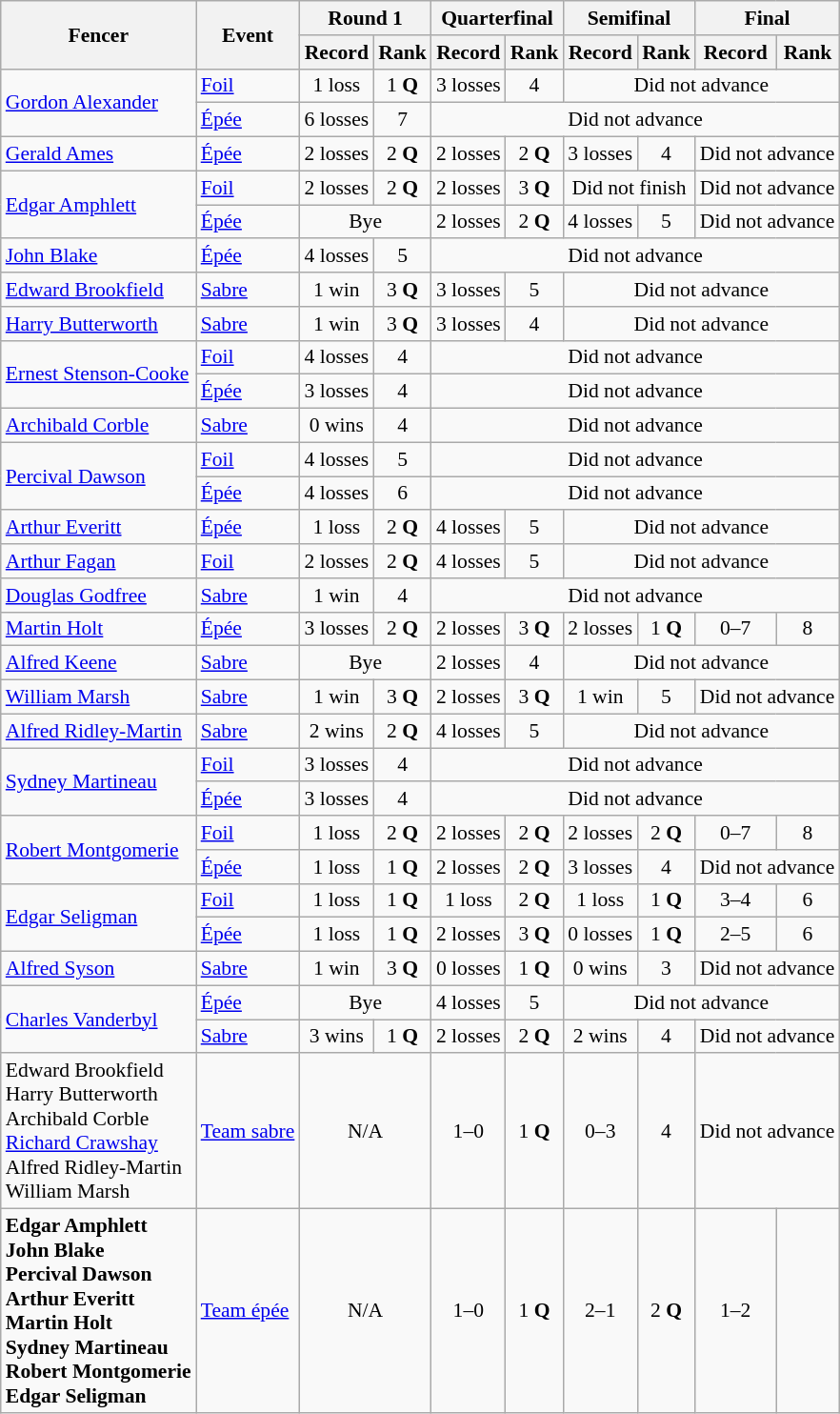<table class=wikitable style="font-size:90%">
<tr>
<th rowspan="2">Fencer</th>
<th rowspan="2">Event</th>
<th colspan="2">Round 1</th>
<th colspan="2">Quarterfinal</th>
<th colspan="2">Semifinal</th>
<th colspan="2">Final</th>
</tr>
<tr>
<th>Record</th>
<th>Rank</th>
<th>Record</th>
<th>Rank</th>
<th>Record</th>
<th>Rank</th>
<th>Record</th>
<th>Rank</th>
</tr>
<tr>
<td rowspan=2><a href='#'>Gordon Alexander</a></td>
<td><a href='#'>Foil</a></td>
<td align=center>1 loss</td>
<td align=center>1 <strong>Q</strong></td>
<td align=center>3 losses</td>
<td align=center>4</td>
<td align=center colspan=4>Did not advance</td>
</tr>
<tr>
<td><a href='#'>Épée</a></td>
<td align=center>6 losses</td>
<td align=center>7</td>
<td align=center colspan=6>Did not advance</td>
</tr>
<tr>
<td><a href='#'>Gerald Ames</a></td>
<td><a href='#'>Épée</a></td>
<td align=center>2 losses</td>
<td align=center>2 <strong>Q</strong></td>
<td align=center>2 losses</td>
<td align=center>2 <strong>Q</strong></td>
<td align=center>3 losses</td>
<td align=center>4</td>
<td align=center colspan=2>Did not advance</td>
</tr>
<tr>
<td rowspan=2><a href='#'>Edgar Amphlett</a></td>
<td><a href='#'>Foil</a></td>
<td align=center>2 losses</td>
<td align=center>2 <strong>Q</strong></td>
<td align=center>2 losses</td>
<td align=center>3 <strong>Q</strong></td>
<td align=center colspan=2>Did not finish</td>
<td align=center colspan=2>Did not advance</td>
</tr>
<tr>
<td><a href='#'>Épée</a></td>
<td align=center colspan=2>Bye</td>
<td align=center>2 losses</td>
<td align=center>2 <strong>Q</strong></td>
<td align=center>4 losses</td>
<td align=center>5</td>
<td align=center colspan=2>Did not advance</td>
</tr>
<tr>
<td><a href='#'>John Blake</a></td>
<td><a href='#'>Épée</a></td>
<td align=center>4 losses</td>
<td align=center>5</td>
<td align=center colspan=6>Did not advance</td>
</tr>
<tr>
<td><a href='#'>Edward Brookfield</a></td>
<td><a href='#'>Sabre</a></td>
<td align=center>1 win</td>
<td align=center>3 <strong>Q</strong></td>
<td align=center>3 losses</td>
<td align=center>5</td>
<td align=center colspan=4>Did not advance</td>
</tr>
<tr>
<td><a href='#'>Harry Butterworth</a></td>
<td><a href='#'>Sabre</a></td>
<td align=center>1 win</td>
<td align=center>3 <strong>Q</strong></td>
<td align=center>3 losses</td>
<td align=center>4</td>
<td align=center colspan=4>Did not advance</td>
</tr>
<tr>
<td rowspan=2><a href='#'>Ernest Stenson-Cooke</a></td>
<td><a href='#'>Foil</a></td>
<td align=center>4 losses</td>
<td align=center>4</td>
<td align=center colspan=6>Did not advance</td>
</tr>
<tr>
<td><a href='#'>Épée</a></td>
<td align=center>3 losses</td>
<td align=center>4</td>
<td align=center colspan=6>Did not advance</td>
</tr>
<tr>
<td><a href='#'>Archibald Corble</a></td>
<td><a href='#'>Sabre</a></td>
<td align=center>0 wins</td>
<td align=center>4</td>
<td align=center colspan=6>Did not advance</td>
</tr>
<tr>
<td rowspan=2><a href='#'>Percival Dawson</a></td>
<td><a href='#'>Foil</a></td>
<td align=center>4 losses</td>
<td align=center>5</td>
<td align=center colspan=6>Did not advance</td>
</tr>
<tr>
<td><a href='#'>Épée</a></td>
<td align=center>4 losses</td>
<td align=center>6</td>
<td align=center colspan=6>Did not advance</td>
</tr>
<tr>
<td><a href='#'>Arthur Everitt</a></td>
<td><a href='#'>Épée</a></td>
<td align=center>1 loss</td>
<td align=center>2 <strong>Q</strong></td>
<td align=center>4 losses</td>
<td align=center>5</td>
<td align=center colspan=4>Did not advance</td>
</tr>
<tr>
<td><a href='#'>Arthur Fagan</a></td>
<td><a href='#'>Foil</a></td>
<td align=center>2 losses</td>
<td align=center>2 <strong>Q</strong></td>
<td align=center>4 losses</td>
<td align=center>5</td>
<td align=center colspan=4>Did not advance</td>
</tr>
<tr>
<td><a href='#'>Douglas Godfree</a></td>
<td><a href='#'>Sabre</a></td>
<td align=center>1 win</td>
<td align=center>4</td>
<td align=center colspan=6>Did not advance</td>
</tr>
<tr>
<td><a href='#'>Martin Holt</a></td>
<td><a href='#'>Épée</a></td>
<td align=center>3 losses</td>
<td align=center>2 <strong>Q</strong></td>
<td align=center>2 losses</td>
<td align=center>3 <strong>Q</strong></td>
<td align=center>2 losses</td>
<td align=center>1 <strong>Q</strong></td>
<td align=center>0–7</td>
<td align=center>8</td>
</tr>
<tr>
<td><a href='#'>Alfred Keene</a></td>
<td><a href='#'>Sabre</a></td>
<td align=center colspan=2>Bye</td>
<td align=center>2 losses</td>
<td align=center>4</td>
<td align=center colspan=4>Did not advance</td>
</tr>
<tr>
<td><a href='#'>William Marsh</a></td>
<td><a href='#'>Sabre</a></td>
<td align=center>1 win</td>
<td align=center>3 <strong>Q</strong></td>
<td align=center>2 losses</td>
<td align=center>3 <strong>Q</strong></td>
<td align=center>1 win</td>
<td align=center>5</td>
<td align=center colspan=2>Did not advance</td>
</tr>
<tr>
<td><a href='#'>Alfred Ridley-Martin</a></td>
<td><a href='#'>Sabre</a></td>
<td align=center>2 wins</td>
<td align=center>2 <strong>Q</strong></td>
<td align=center>4 losses</td>
<td align=center>5</td>
<td align=center colspan=4>Did not advance</td>
</tr>
<tr>
<td rowspan=2><a href='#'>Sydney Martineau</a></td>
<td><a href='#'>Foil</a></td>
<td align=center>3 losses</td>
<td align=center>4</td>
<td align=center colspan=6>Did not advance</td>
</tr>
<tr>
<td><a href='#'>Épée</a></td>
<td align=center>3 losses</td>
<td align=center>4</td>
<td align=center colspan=6>Did not advance</td>
</tr>
<tr>
<td rowspan=2><a href='#'>Robert Montgomerie</a></td>
<td><a href='#'>Foil</a></td>
<td align=center>1 loss</td>
<td align=center>2 <strong>Q</strong></td>
<td align=center>2 losses</td>
<td align=center>2 <strong>Q</strong></td>
<td align=center>2 losses</td>
<td align=center>2 <strong>Q</strong></td>
<td align=center>0–7</td>
<td align=center>8</td>
</tr>
<tr>
<td><a href='#'>Épée</a></td>
<td align=center>1 loss</td>
<td align=center>1 <strong>Q</strong></td>
<td align=center>2 losses</td>
<td align=center>2 <strong>Q</strong></td>
<td align=center>3 losses</td>
<td align=center>4</td>
<td align=center colspan=2>Did not advance</td>
</tr>
<tr>
<td rowspan=2><a href='#'>Edgar Seligman</a></td>
<td><a href='#'>Foil</a></td>
<td align=center>1 loss</td>
<td align=center>1 <strong>Q</strong></td>
<td align=center>1 loss</td>
<td align=center>2 <strong>Q</strong></td>
<td align=center>1 loss</td>
<td align=center>1 <strong>Q</strong></td>
<td align=center>3–4</td>
<td align=center>6</td>
</tr>
<tr>
<td><a href='#'>Épée</a></td>
<td align=center>1 loss</td>
<td align=center>1 <strong>Q</strong></td>
<td align=center>2 losses</td>
<td align=center>3 <strong>Q</strong></td>
<td align=center>0 losses</td>
<td align=center>1 <strong>Q</strong></td>
<td align=center>2–5</td>
<td align=center>6</td>
</tr>
<tr>
<td><a href='#'>Alfred Syson</a></td>
<td><a href='#'>Sabre</a></td>
<td align=center>1 win</td>
<td align=center>3 <strong>Q</strong></td>
<td align=center>0 losses</td>
<td align=center>1 <strong>Q</strong></td>
<td align=center>0 wins</td>
<td align=center>3</td>
<td align=center colspan=2>Did not advance</td>
</tr>
<tr>
<td rowspan=2><a href='#'>Charles Vanderbyl</a></td>
<td><a href='#'>Épée</a></td>
<td align=center colspan=2>Bye</td>
<td align=center>4 losses</td>
<td align=center>5</td>
<td align=center colspan=4>Did not advance</td>
</tr>
<tr>
<td><a href='#'>Sabre</a></td>
<td align=center>3 wins</td>
<td align=center>1 <strong>Q</strong></td>
<td align=center>2 losses</td>
<td align=center>2 <strong>Q</strong></td>
<td align=center>2 wins</td>
<td align=center>4</td>
<td align=center colspan=2>Did not advance</td>
</tr>
<tr>
<td>Edward Brookfield <br> Harry Butterworth <br> Archibald Corble <br> <a href='#'>Richard Crawshay</a> <br> Alfred Ridley-Martin <br> William Marsh</td>
<td><a href='#'>Team sabre</a></td>
<td align=center colspan=2>N/A</td>
<td align=center>1–0</td>
<td align=center>1 <strong>Q</strong></td>
<td align=center>0–3</td>
<td align=center>4</td>
<td align=center colspan=2>Did not advance</td>
</tr>
<tr>
<td><strong>Edgar Amphlett <br> John Blake <br> Percival Dawson <br> Arthur Everitt <br> Martin Holt <br> Sydney Martineau <br> Robert Montgomerie <br> Edgar Seligman</strong></td>
<td><a href='#'>Team épée</a></td>
<td align=center colspan=2>N/A</td>
<td align=center>1–0</td>
<td align=center>1 <strong>Q</strong></td>
<td align=center>2–1</td>
<td align=center>2 <strong>Q</strong></td>
<td align=center>1–2</td>
<td align=center></td>
</tr>
</table>
